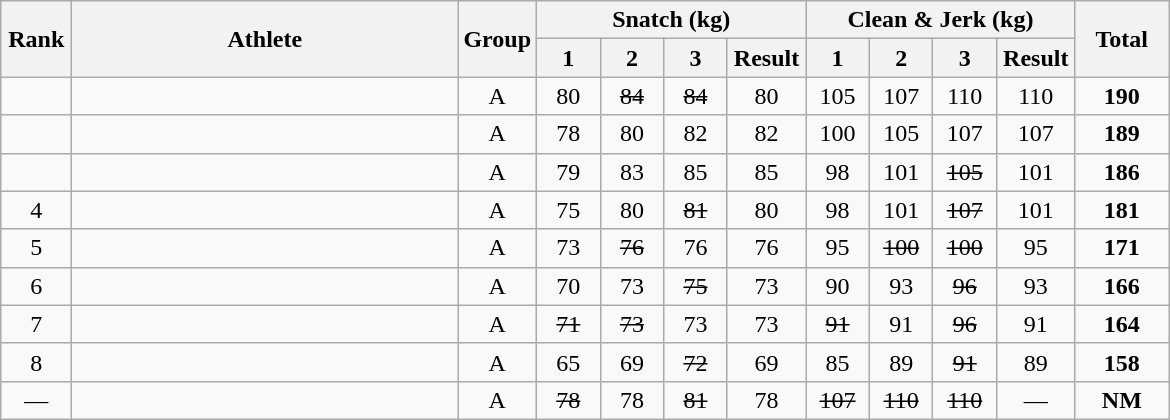<table class = "wikitable" style="text-align:center;">
<tr>
<th rowspan=2 width=40>Rank</th>
<th rowspan=2 width=250>Athlete</th>
<th rowspan=2 width=40>Group</th>
<th colspan=4>Snatch (kg)</th>
<th colspan=4>Clean & Jerk (kg)</th>
<th rowspan=2 width=55>Total</th>
</tr>
<tr>
<th width=35>1</th>
<th width=35>2</th>
<th width=35>3</th>
<th width=45>Result</th>
<th width=35>1</th>
<th width=35>2</th>
<th width=35>3</th>
<th width=45>Result</th>
</tr>
<tr>
<td></td>
<td align=left></td>
<td>A</td>
<td>80</td>
<td><s>84</s></td>
<td><s>84</s></td>
<td>80</td>
<td>105</td>
<td>107</td>
<td>110</td>
<td>110</td>
<td><strong>190</strong></td>
</tr>
<tr>
<td></td>
<td align=left></td>
<td>A</td>
<td>78</td>
<td>80</td>
<td>82</td>
<td>82</td>
<td>100</td>
<td>105</td>
<td>107</td>
<td>107</td>
<td><strong>189</strong></td>
</tr>
<tr>
<td></td>
<td align=left></td>
<td>A</td>
<td>79</td>
<td>83</td>
<td>85</td>
<td>85</td>
<td>98</td>
<td>101</td>
<td><s>105</s></td>
<td>101</td>
<td><strong>186</strong></td>
</tr>
<tr>
<td>4</td>
<td align=left></td>
<td>A</td>
<td>75</td>
<td>80</td>
<td><s>81</s></td>
<td>80</td>
<td>98</td>
<td>101</td>
<td><s>107</s></td>
<td>101</td>
<td><strong>181</strong></td>
</tr>
<tr>
<td>5</td>
<td align=left></td>
<td>A</td>
<td>73</td>
<td><s>76</s></td>
<td>76</td>
<td>76</td>
<td>95</td>
<td><s>100</s></td>
<td><s>100</s></td>
<td>95</td>
<td><strong>171</strong></td>
</tr>
<tr>
<td>6</td>
<td align=left></td>
<td>A</td>
<td>70</td>
<td>73</td>
<td><s>75</s></td>
<td>73</td>
<td>90</td>
<td>93</td>
<td><s>96</s></td>
<td>93</td>
<td><strong>166</strong></td>
</tr>
<tr>
<td>7</td>
<td align=left></td>
<td>A</td>
<td><s>71</s></td>
<td><s>73</s></td>
<td>73</td>
<td>73</td>
<td><s>91</s></td>
<td>91</td>
<td><s>96</s></td>
<td>91</td>
<td><strong>164</strong></td>
</tr>
<tr>
<td>8</td>
<td align=left></td>
<td>A</td>
<td>65</td>
<td>69</td>
<td><s>72</s></td>
<td>69</td>
<td>85</td>
<td>89</td>
<td><s>91</s></td>
<td>89</td>
<td><strong>158</strong></td>
</tr>
<tr>
<td>—</td>
<td align=left></td>
<td>A</td>
<td><s>78</s></td>
<td>78</td>
<td><s>81</s></td>
<td>78</td>
<td><s>107</s></td>
<td><s>110</s></td>
<td><s>110</s></td>
<td>—</td>
<td><strong>NM</strong></td>
</tr>
</table>
